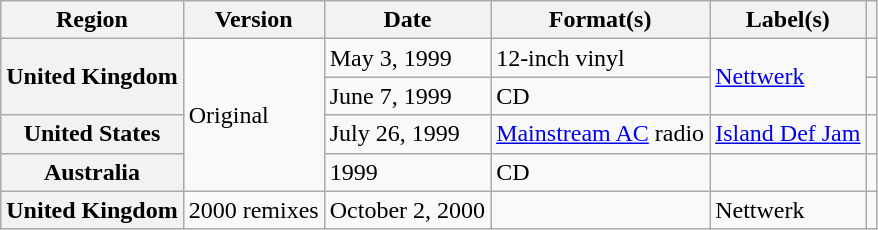<table class="wikitable plainrowheaders">
<tr>
<th scope="col">Region</th>
<th scope="col">Version</th>
<th scope="col">Date</th>
<th scope="col">Format(s)</th>
<th scope="col">Label(s)</th>
<th scope="col"></th>
</tr>
<tr>
<th scope="row" rowspan="2">United Kingdom</th>
<td rowspan="4">Original</td>
<td>May 3, 1999</td>
<td>12-inch vinyl</td>
<td rowspan="2"><a href='#'>Nettwerk</a></td>
<td></td>
</tr>
<tr>
<td>June 7, 1999</td>
<td>CD</td>
<td></td>
</tr>
<tr>
<th scope="row">United States</th>
<td>July 26, 1999</td>
<td><a href='#'>Mainstream AC</a> radio</td>
<td><a href='#'>Island Def Jam</a></td>
<td></td>
</tr>
<tr>
<th scope="row">Australia</th>
<td>1999</td>
<td>CD</td>
<td></td>
<td></td>
</tr>
<tr>
<th scope="row">United Kingdom</th>
<td>2000 remixes</td>
<td>October 2, 2000</td>
<td></td>
<td>Nettwerk</td>
<td></td>
</tr>
</table>
